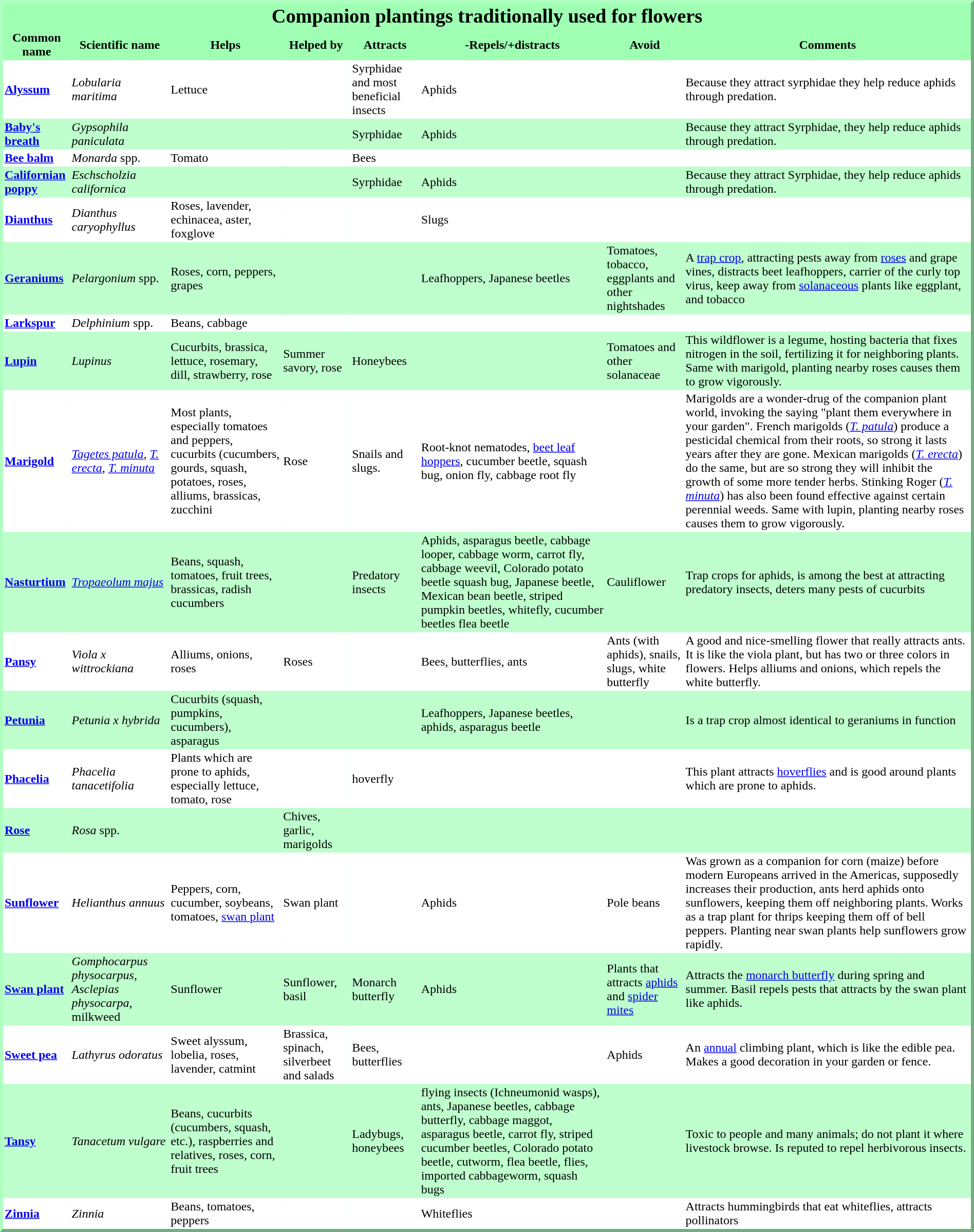<table style="border: 4px outset #afffc0;background:#bfffcd" cellpadding="2px" cellspacing="0">
<tr>
<th colspan=8 style="background-color:#9fffb3;font-size:160%;">Companion plantings traditionally used for flowers</th>
</tr>
<tr style="background:#9fffb3">
<th>Common name</th>
<th>Scientific name</th>
<th>Helps</th>
<th>Helped by</th>
<th>Attracts</th>
<th>-Repels/+distracts</th>
<th>Avoid</th>
<th>Comments</th>
</tr>
<tr style="background:#ffffff">
<td><strong><a href='#'>Alyssum</a></strong></td>
<td><em>Lobularia maritima</em></td>
<td>Lettuce</td>
<td></td>
<td>Syrphidae and most beneficial insects</td>
<td>Aphids</td>
<td></td>
<td>Because they attract syrphidae they help reduce aphids through predation.</td>
</tr>
<tr>
<td><strong><a href='#'>Baby's breath</a></strong></td>
<td><em>Gypsophila paniculata</em></td>
<td></td>
<td></td>
<td>Syrphidae</td>
<td>Aphids</td>
<td></td>
<td>Because they attract Syrphidae, they help reduce aphids through predation.</td>
</tr>
<tr style="background:#ffffff">
<td><strong><a href='#'>Bee balm</a></strong></td>
<td><em>Monarda</em> spp.</td>
<td>Tomato</td>
<td></td>
<td>Bees</td>
<td></td>
<td></td>
<td></td>
</tr>
<tr>
<td><strong><a href='#'>Californian poppy</a></strong></td>
<td><em>Eschscholzia californica</em></td>
<td></td>
<td></td>
<td>Syrphidae</td>
<td>Aphids</td>
<td></td>
<td>Because they attract Syrphidae, they help reduce aphids through predation.</td>
</tr>
<tr style="background:#ffffff">
<td><strong><a href='#'>Dianthus</a></strong></td>
<td><em>Dianthus caryophyllus</em></td>
<td>Roses, lavender, echinacea, aster, foxglove</td>
<td></td>
<td></td>
<td>Slugs</td>
<td></td>
<td></td>
</tr>
<tr>
<td><strong><a href='#'>Geraniums</a></strong></td>
<td><em>Pelargonium</em> spp.</td>
<td>Roses, corn, peppers, grapes</td>
<td></td>
<td></td>
<td>Leafhoppers, Japanese beetles</td>
<td>Tomatoes, tobacco, eggplants and other nightshades</td>
<td>A <a href='#'>trap crop</a>, attracting pests away from <a href='#'>roses</a> and grape vines, distracts beet leafhoppers, carrier of the curly top virus, keep away from <a href='#'>solanaceous</a> plants like eggplant, and tobacco</td>
</tr>
<tr style="background:#ffffff">
<td><strong><a href='#'>Larkspur</a></strong></td>
<td><em>Delphinium</em> spp.</td>
<td>Beans, cabbage</td>
<td></td>
<td></td>
<td></td>
<td></td>
<td></td>
</tr>
<tr>
<td><strong><a href='#'>Lupin</a></strong></td>
<td><em>Lupinus</em></td>
<td>Cucurbits, brassica, lettuce, rosemary, dill, strawberry, rose</td>
<td>Summer savory, rose</td>
<td>Honeybees</td>
<td></td>
<td>Tomatoes and other solanaceae</td>
<td>This wildflower is a legume, hosting bacteria that fixes nitrogen in the soil, fertilizing it for neighboring plants. Same with marigold, planting nearby roses causes them to grow vigorously.</td>
</tr>
<tr style="background:#ffffff">
<td><strong><a href='#'>Marigold</a></strong></td>
<td><em><a href='#'>Tagetes patula</a>, <a href='#'>T. erecta</a>, <a href='#'>T. minuta</a></em></td>
<td>Most plants, especially tomatoes and peppers, cucurbits (cucumbers, gourds, squash, potatoes, roses, alliums, brassicas, zucchini</td>
<td>Rose</td>
<td>Snails and slugs.</td>
<td>Root-knot nematodes, <a href='#'>beet leaf hoppers</a>, cucumber beetle, squash bug, onion fly, cabbage root fly</td>
<td></td>
<td>Marigolds are a wonder-drug of the companion plant world, invoking the saying "plant them everywhere in your garden". French marigolds (<a href='#'><em>T. patula</em></a>) produce a pesticidal chemical from their roots, so strong it lasts years after they are gone. Mexican marigolds (<a href='#'><em>T. erecta</em></a>) do the same, but are so strong they will inhibit the growth of some more tender herbs. Stinking Roger (<a href='#'><em>T. minuta</em></a>) has also been found effective against certain perennial weeds. Same with lupin, planting nearby roses causes them to grow vigorously.</td>
</tr>
<tr>
<td><strong><a href='#'>Nasturtium</a></strong></td>
<td><em><a href='#'>Tropaeolum majus</a></em></td>
<td>Beans, squash, tomatoes, fruit trees, brassicas, radish cucumbers</td>
<td></td>
<td>Predatory insects</td>
<td>Aphids, asparagus beetle, cabbage looper, cabbage worm, carrot fly, cabbage weevil, Colorado potato beetle squash bug, Japanese beetle, Mexican bean beetle, striped pumpkin beetles, whitefly, cucumber beetles flea beetle</td>
<td>Cauliflower</td>
<td>Trap crops for aphids, is among the best at attracting predatory insects, deters many pests of cucurbits</td>
</tr>
<tr style="background:#ffffff">
<td><strong><a href='#'>Pansy</a></strong></td>
<td><em>Viola x wittrockiana</em></td>
<td>Alliums, onions, roses</td>
<td>Roses</td>
<td></td>
<td>Bees, butterflies, ants</td>
<td>Ants (with aphids), snails, slugs, white butterfly</td>
<td>A good and nice-smelling flower that really attracts ants. It is like the viola plant, but has two or three colors in flowers. Helps alliums and onions, which repels the white butterfly.</td>
</tr>
<tr>
<td><strong><a href='#'>Petunia</a></strong></td>
<td><em>Petunia x hybrida</em></td>
<td>Cucurbits (squash, pumpkins, cucumbers), asparagus</td>
<td></td>
<td></td>
<td>Leafhoppers, Japanese beetles, aphids, asparagus beetle</td>
<td></td>
<td>Is a trap crop almost identical to geraniums in function</td>
</tr>
<tr style="background:#ffffff">
<td><strong><a href='#'>Phacelia</a></strong></td>
<td><em>Phacelia tanacetifolia</em></td>
<td>Plants which are prone to aphids, especially lettuce, tomato, rose</td>
<td></td>
<td>hoverfly</td>
<td></td>
<td></td>
<td>This plant attracts <a href='#'>hoverflies</a> and is good around plants which are prone to aphids.</td>
</tr>
<tr>
<td><strong><a href='#'>Rose</a></strong></td>
<td><em>Rosa</em> spp.</td>
<td></td>
<td>Chives, garlic, marigolds</td>
<td></td>
<td></td>
<td></td>
<td></td>
</tr>
<tr style="background:#ffffff">
<td><strong><a href='#'>Sunflower</a></strong></td>
<td><em>Helianthus annuus</em></td>
<td>Peppers, corn, cucumber, soybeans, tomatoes, <a href='#'>swan plant</a></td>
<td>Swan plant</td>
<td></td>
<td>Aphids</td>
<td>Pole beans</td>
<td>Was grown as a companion for corn (maize) before modern Europeans arrived in the Americas, supposedly increases their production, ants herd aphids onto sunflowers, keeping them off neighboring plants. Works as a trap plant for thrips keeping them off of bell peppers. Planting near swan plants help sunflowers grow rapidly.</td>
</tr>
<tr>
<td><strong><a href='#'>Swan plant</a></strong></td>
<td><em>Gomphocarpus physocarpus</em>, <em>Asclepias physocarpa</em>, milkweed</td>
<td>Sunflower</td>
<td>Sunflower, basil</td>
<td>Monarch butterfly</td>
<td>Aphids</td>
<td>Plants that attracts <a href='#'>aphids</a> and <a href='#'>spider mites</a></td>
<td>Attracts the <a href='#'>monarch butterfly</a> during spring and summer. Basil repels pests that attracts by the swan plant like aphids.</td>
</tr>
<tr style="background:#ffffff">
<td><strong><a href='#'>Sweet pea</a></strong></td>
<td><em>Lathyrus odoratus</em></td>
<td>Sweet alyssum, lobelia, roses, lavender, catmint</td>
<td>Brassica, spinach, silverbeet and salads</td>
<td>Bees, butterflies</td>
<td></td>
<td>Aphids</td>
<td>An <a href='#'>annual</a> climbing plant, which is like the edible pea. Makes a good decoration in your garden or fence.</td>
</tr>
<tr>
<td><strong><a href='#'>Tansy</a></strong></td>
<td><em>Tanacetum vulgare</em></td>
<td>Beans, cucurbits (cucumbers, squash, etc.), raspberries and relatives, roses, corn, fruit trees</td>
<td></td>
<td>Ladybugs, honeybees</td>
<td>flying insects (Ichneumonid wasps), ants, Japanese beetles, cabbage butterfly, cabbage maggot, asparagus beetle, carrot fly, striped cucumber beetles, Colorado potato beetle, cutworm, flea beetle, flies, imported cabbageworm, squash bugs</td>
<td></td>
<td>Toxic to people and many animals; do not plant it where livestock browse. Is reputed to repel herbivorous insects.</td>
</tr>
<tr style="background:#ffffff">
<td><strong><a href='#'>Zinnia</a></strong></td>
<td><em>Zinnia</em></td>
<td>Beans, tomatoes, peppers</td>
<td></td>
<td></td>
<td>Whiteflies</td>
<td></td>
<td>Attracts hummingbirds that eat whiteflies, attracts pollinators</td>
</tr>
</table>
